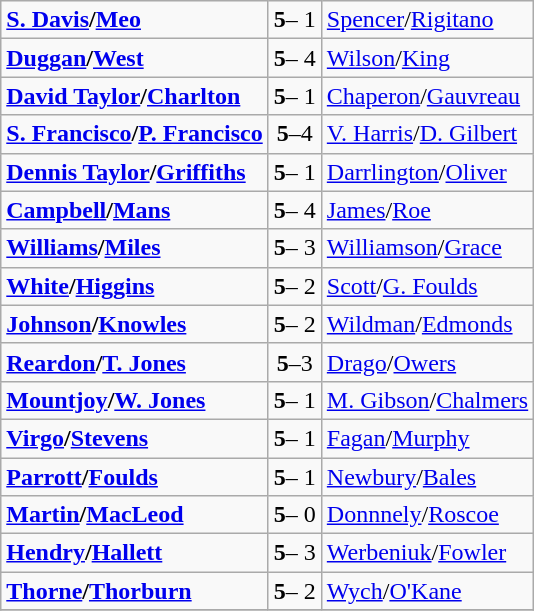<table class="wikitable ">
<tr>
<td>  <strong><a href='#'>S. Davis</a>/<a href='#'>Meo</a></strong></td>
<td style="text-align:center;"><strong>5</strong>– 1</td>
<td>  <a href='#'>Spencer</a>/<a href='#'>Rigitano</a></td>
</tr>
<tr>
<td>  <strong><a href='#'>Duggan</a>/<a href='#'>West</a></strong></td>
<td style="text-align:center;"><strong>5</strong>– 4</td>
<td>  <a href='#'>Wilson</a>/<a href='#'>King</a></td>
</tr>
<tr>
<td>  <strong><a href='#'>David Taylor</a>/<a href='#'>Charlton</a></strong></td>
<td style="text-align:center;"><strong>5</strong>– 1</td>
<td>  <a href='#'>Chaperon</a>/<a href='#'>Gauvreau</a></td>
</tr>
<tr>
<td>  <strong><a href='#'>S. Francisco</a>/<a href='#'>P. Francisco</a></strong></td>
<td style="text-align:center;"><strong>5</strong>–4</td>
<td>  <a href='#'>V. Harris</a>/<a href='#'>D. Gilbert</a></td>
</tr>
<tr>
<td>  <strong><a href='#'>Dennis Taylor</a>/<a href='#'>Griffiths</a></strong></td>
<td style="text-align:center;"><strong>5</strong>– 1</td>
<td>  <a href='#'>Darrlington</a>/<a href='#'>Oliver</a></td>
</tr>
<tr>
<td>  <strong><a href='#'>Campbell</a>/<a href='#'>Mans</a></strong></td>
<td style="text-align:center;"><strong>5</strong>– 4</td>
<td>  <a href='#'>James</a>/<a href='#'>Roe</a></td>
</tr>
<tr>
<td>  <strong><a href='#'>Williams</a>/<a href='#'>Miles</a></strong></td>
<td style="text-align:center;"><strong>5</strong>– 3</td>
<td>  <a href='#'>Williamson</a>/<a href='#'>Grace</a></td>
</tr>
<tr>
<td>  <strong><a href='#'>White</a>/<a href='#'>Higgins</a></strong></td>
<td style="text-align:center;"><strong>5</strong>– 2</td>
<td>  <a href='#'>Scott</a>/<a href='#'>G. Foulds</a></td>
</tr>
<tr>
<td>  <strong><a href='#'>Johnson</a>/<a href='#'>Knowles</a></strong></td>
<td style="text-align:center;"><strong>5</strong>– 2</td>
<td>  <a href='#'>Wildman</a>/<a href='#'>Edmonds</a></td>
</tr>
<tr>
<td>  <strong><a href='#'>Reardon</a>/<a href='#'>T. Jones</a></strong></td>
<td style="text-align:center;"><strong>5</strong>–3</td>
<td>  <a href='#'>Drago</a>/<a href='#'>Owers</a></td>
</tr>
<tr>
<td>  <strong><a href='#'>Mountjoy</a>/<a href='#'>W. Jones</a></strong></td>
<td style="text-align:center;"><strong>5</strong>– 1</td>
<td>  <a href='#'>M. Gibson</a>/<a href='#'>Chalmers</a></td>
</tr>
<tr>
<td>  <strong><a href='#'>Virgo</a>/<a href='#'>Stevens</a></strong></td>
<td style="text-align:center;"><strong>5</strong>– 1</td>
<td>  <a href='#'>Fagan</a>/<a href='#'>Murphy</a></td>
</tr>
<tr>
<td>  <strong><a href='#'>Parrott</a>/<a href='#'>Foulds</a></strong></td>
<td style="text-align:center;"><strong>5</strong>– 1</td>
<td>  <a href='#'>Newbury</a>/<a href='#'>Bales</a></td>
</tr>
<tr>
<td>  <strong><a href='#'>Martin</a>/<a href='#'>MacLeod</a></strong></td>
<td style="text-align:center;"><strong>5</strong>– 0</td>
<td>  <a href='#'>Donnnely</a>/<a href='#'>Roscoe</a></td>
</tr>
<tr>
<td>  <strong><a href='#'>Hendry</a>/<a href='#'>Hallett</a></strong></td>
<td style="text-align:center;"><strong>5</strong>– 3</td>
<td>  <a href='#'>Werbeniuk</a>/<a href='#'>Fowler</a></td>
</tr>
<tr>
<td>  <strong><a href='#'>Thorne</a>/<a href='#'>Thorburn</a></strong></td>
<td style="text-align:center;"><strong>5</strong>– 2</td>
<td>  <a href='#'>Wych</a>/<a href='#'>O'Kane</a></td>
</tr>
<tr>
</tr>
</table>
